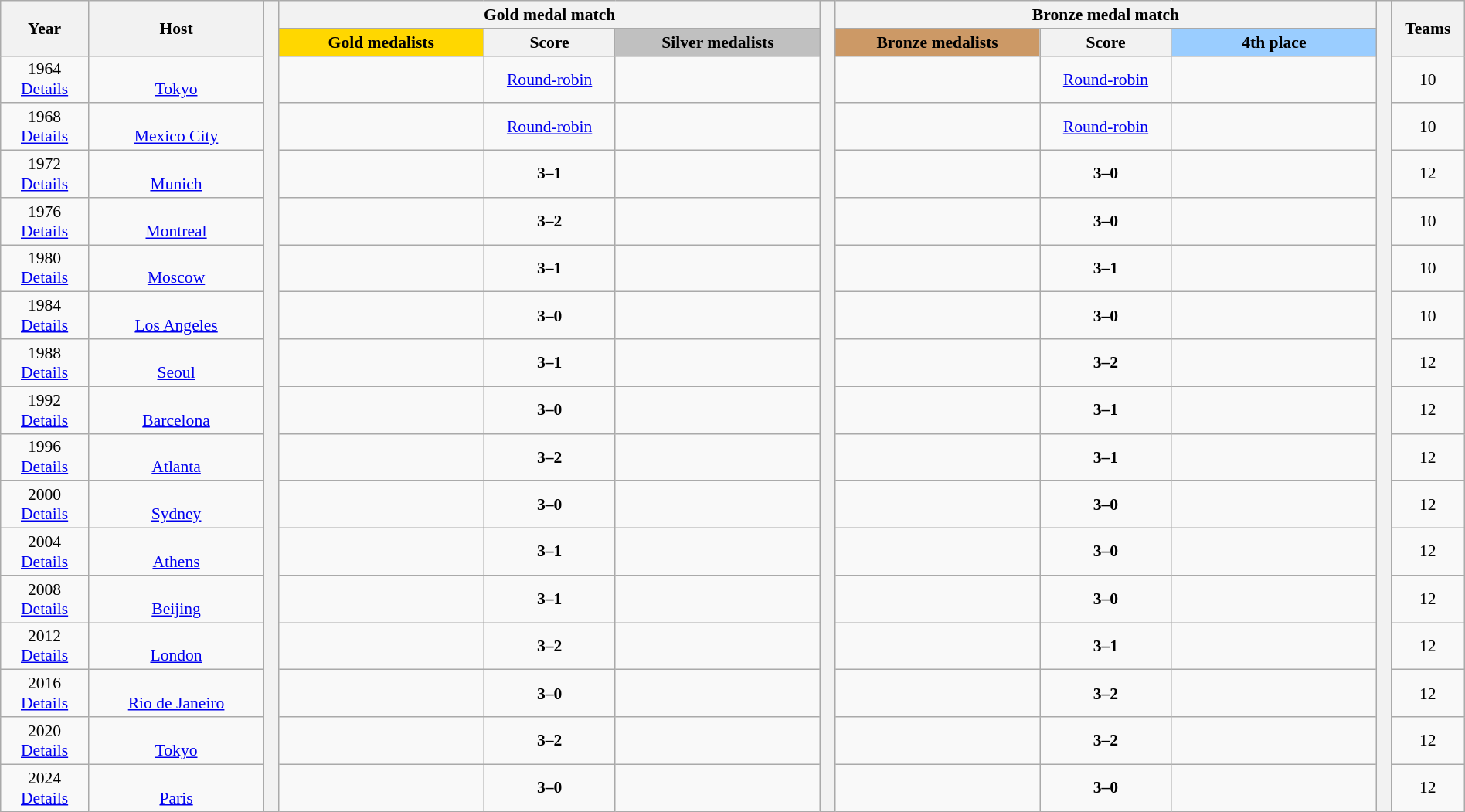<table class="wikitable" style="font-size:90%; width:100%; text-align:center">
<tr>
<th rowspan="2" style="width:6%">Year</th>
<th rowspan="2" style="width:12%">Host</th>
<th width=1% rowspan=18 bgcolor=ffffff></th>
<th colspan="3">Gold medal match</th>
<th width=1% rowspan=18 bgcolor=ffffff></th>
<th colspan="3">Bronze medal match</th>
<th width=1% rowspan=18 bgcolor=ffffff></th>
<th rowspan="2" style="width:5%">Teams</th>
</tr>
<tr style="background:#efefef">
<th style="width:14%; background:gold">Gold medalists</th>
<th width=9%>Score</th>
<th style="width:14%; background:silver">Silver medalists</th>
<th style="width:14%; background:#cc9966">Bronze medalists</th>
<th width=9%>Score</th>
<th style="width:14%; background:#9acdff">4th place</th>
</tr>
<tr>
<td>1964<br><a href='#'>Details</a></td>
<td><br><a href='#'>Tokyo</a></td>
<td><strong></strong></td>
<td><a href='#'>Round-robin</a></td>
<td></td>
<td></td>
<td><a href='#'>Round-robin</a></td>
<td></td>
<td>10</td>
</tr>
<tr>
<td>1968<br><a href='#'>Details</a></td>
<td><br><a href='#'>Mexico City</a></td>
<td><strong></strong></td>
<td><a href='#'>Round-robin</a></td>
<td></td>
<td></td>
<td><a href='#'>Round-robin</a></td>
<td></td>
<td>10</td>
</tr>
<tr>
<td>1972<br><a href='#'>Details</a></td>
<td><br><a href='#'>Munich</a></td>
<td><strong></strong></td>
<td><strong>3–1</strong></td>
<td></td>
<td></td>
<td><strong>3–0</strong></td>
<td></td>
<td>12</td>
</tr>
<tr>
<td>1976<br><a href='#'>Details</a></td>
<td><br><a href='#'>Montreal</a></td>
<td><strong></strong></td>
<td><strong>3–2</strong></td>
<td></td>
<td></td>
<td><strong>3–0</strong></td>
<td></td>
<td>10</td>
</tr>
<tr>
<td>1980<br><a href='#'>Details</a></td>
<td><br><a href='#'>Moscow</a></td>
<td><strong></strong></td>
<td><strong>3–1</strong></td>
<td></td>
<td></td>
<td><strong>3–1</strong></td>
<td></td>
<td>10</td>
</tr>
<tr>
<td>1984<br><a href='#'>Details</a></td>
<td><br><a href='#'>Los Angeles</a></td>
<td><strong></strong></td>
<td><strong>3–0</strong></td>
<td></td>
<td></td>
<td><strong>3–0</strong></td>
<td></td>
<td>10</td>
</tr>
<tr>
<td>1988<br><a href='#'>Details</a></td>
<td><br><a href='#'>Seoul</a></td>
<td><strong></strong></td>
<td><strong>3–1</strong></td>
<td></td>
<td></td>
<td><strong>3–2</strong></td>
<td></td>
<td>12</td>
</tr>
<tr>
<td>1992<br><a href='#'>Details</a></td>
<td><br><a href='#'>Barcelona</a></td>
<td><strong></strong></td>
<td><strong>3–0</strong></td>
<td></td>
<td></td>
<td><strong>3–1</strong></td>
<td></td>
<td>12</td>
</tr>
<tr>
<td>1996<br><a href='#'>Details</a></td>
<td><br><a href='#'>Atlanta</a></td>
<td><strong></strong></td>
<td><strong>3–2</strong></td>
<td></td>
<td></td>
<td><strong>3–1</strong></td>
<td></td>
<td>12</td>
</tr>
<tr>
<td>2000<br><a href='#'>Details</a></td>
<td><br><a href='#'>Sydney</a></td>
<td><strong></strong></td>
<td><strong>3–0</strong></td>
<td></td>
<td></td>
<td><strong>3–0</strong></td>
<td></td>
<td>12</td>
</tr>
<tr>
<td>2004<br><a href='#'>Details</a></td>
<td><br><a href='#'>Athens</a></td>
<td><strong></strong></td>
<td><strong>3–1</strong></td>
<td></td>
<td></td>
<td><strong>3–0</strong></td>
<td></td>
<td>12</td>
</tr>
<tr>
<td>2008<br><a href='#'>Details</a></td>
<td><br><a href='#'>Beijing</a></td>
<td><strong></strong></td>
<td><strong>3–1</strong></td>
<td></td>
<td></td>
<td><strong>3–0</strong></td>
<td></td>
<td>12</td>
</tr>
<tr>
<td>2012<br><a href='#'>Details</a></td>
<td><br><a href='#'>London</a></td>
<td><strong></strong></td>
<td><strong>3–2</strong></td>
<td></td>
<td></td>
<td><strong>3–1</strong></td>
<td></td>
<td>12</td>
</tr>
<tr>
<td>2016<br><a href='#'>Details</a></td>
<td><br><a href='#'>Rio de Janeiro</a></td>
<td><strong></strong></td>
<td><strong>3–0</strong></td>
<td></td>
<td></td>
<td><strong>3–2</strong></td>
<td></td>
<td>12</td>
</tr>
<tr>
<td>2020<br><a href='#'>Details</a></td>
<td><br><a href='#'>Tokyo</a></td>
<td><strong></strong></td>
<td><strong>3–2</strong></td>
<td></td>
<td></td>
<td><strong>3–2</strong></td>
<td></td>
<td>12</td>
</tr>
<tr>
<td>2024<br><a href='#'>Details</a></td>
<td><br><a href='#'>Paris</a></td>
<td><strong></strong></td>
<td><strong>3–0</strong></td>
<td></td>
<td></td>
<td><strong>3–0</strong></td>
<td></td>
<td>12</td>
</tr>
</table>
